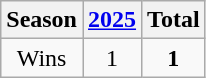<table class="wikitable">
<tr>
<th>Season</th>
<th><a href='#'>2025</a></th>
<th>Total</th>
</tr>
<tr align=center>
<td>Wins</td>
<td>1</td>
<td><strong>1</strong></td>
</tr>
</table>
